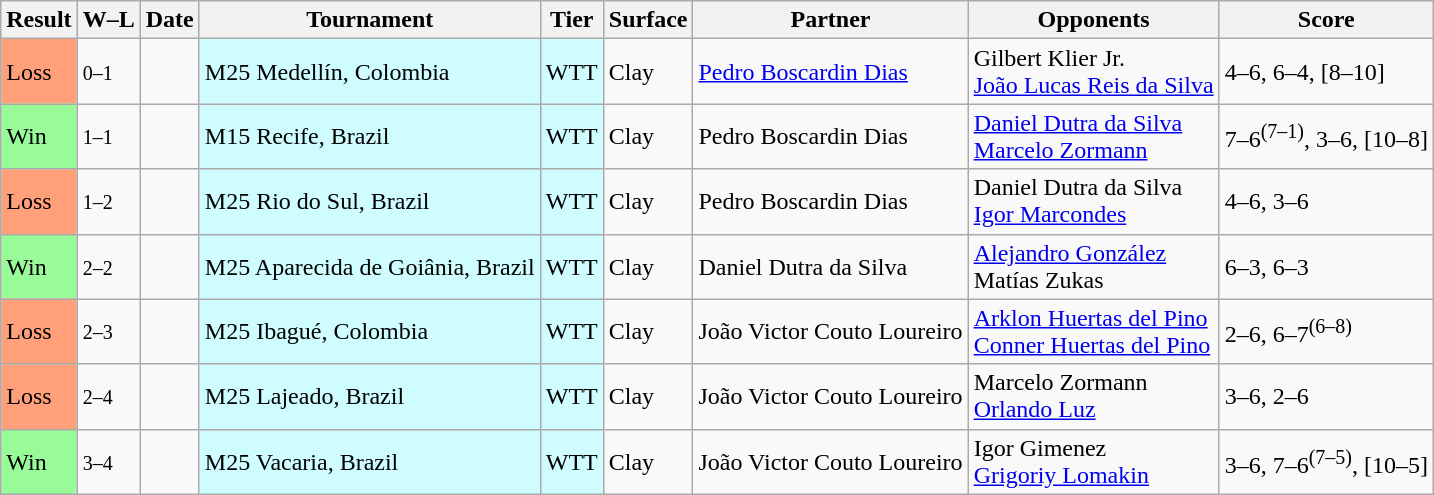<table class="sortable wikitable">
<tr>
<th>Result</th>
<th class="unsortable">W–L</th>
<th>Date</th>
<th>Tournament</th>
<th>Tier</th>
<th>Surface</th>
<th>Partner</th>
<th>Opponents</th>
<th class="unsortable">Score</th>
</tr>
<tr>
<td bgcolor=FFA07A>Loss</td>
<td><small>0–1</small></td>
<td></td>
<td style="background:#cffcff;">M25 Medellín, Colombia</td>
<td style="background:#cffcff;">WTT</td>
<td>Clay</td>
<td> <a href='#'>Pedro Boscardin Dias</a></td>
<td> Gilbert Klier Jr.<br> <a href='#'>João Lucas Reis da Silva</a></td>
<td>4–6, 6–4, [8–10]</td>
</tr>
<tr>
<td bgcolor=98FB98>Win</td>
<td><small>1–1</small></td>
<td></td>
<td style="background:#cffcff;">M15 Recife, Brazil</td>
<td style="background:#cffcff;">WTT</td>
<td>Clay</td>
<td> Pedro Boscardin Dias</td>
<td> <a href='#'>Daniel Dutra da Silva</a><br> <a href='#'>Marcelo Zormann</a></td>
<td>7–6<sup>(7–1)</sup>, 3–6, [10–8]</td>
</tr>
<tr>
<td bgcolor=FFA07A>Loss</td>
<td><small>1–2</small></td>
<td></td>
<td style="background:#cffcff;">M25 Rio do Sul, Brazil</td>
<td style="background:#cffcff;">WTT</td>
<td>Clay</td>
<td> Pedro Boscardin Dias</td>
<td> Daniel Dutra da Silva<br> <a href='#'>Igor Marcondes</a></td>
<td>4–6, 3–6</td>
</tr>
<tr>
<td bgcolor=98FB98>Win</td>
<td><small>2–2</small></td>
<td></td>
<td style="background:#cffcff;">M25 Aparecida de Goiânia, Brazil</td>
<td style="background:#cffcff;">WTT</td>
<td>Clay</td>
<td> Daniel Dutra da Silva</td>
<td> <a href='#'>Alejandro González</a><br> Matías Zukas</td>
<td>6–3, 6–3</td>
</tr>
<tr>
<td bgcolor=FFA07A>Loss</td>
<td><small>2–3</small></td>
<td></td>
<td style="background:#cffcff;">M25 Ibagué, Colombia</td>
<td style="background:#cffcff;">WTT</td>
<td>Clay</td>
<td> João Victor Couto Loureiro</td>
<td> <a href='#'>Arklon Huertas del Pino</a><br> <a href='#'>Conner Huertas del Pino</a></td>
<td>2–6, 6–7<sup>(6–8)</sup></td>
</tr>
<tr>
<td bgcolor=FFA07A>Loss</td>
<td><small>2–4</small></td>
<td></td>
<td style="background:#cffcff;">M25 Lajeado, Brazil</td>
<td style="background:#cffcff;">WTT</td>
<td>Clay</td>
<td> João Victor Couto Loureiro</td>
<td> Marcelo Zormann<br> <a href='#'>Orlando Luz</a></td>
<td>3–6, 2–6</td>
</tr>
<tr>
<td bgcolor=98FB98>Win</td>
<td><small>3–4</small></td>
<td></td>
<td style="background:#cffcff;">M25 Vacaria, Brazil</td>
<td style="background:#cffcff;">WTT</td>
<td>Clay</td>
<td> João Victor Couto Loureiro</td>
<td> Igor Gimenez<br> <a href='#'>Grigoriy Lomakin</a></td>
<td>3–6, 7–6<sup>(7–5)</sup>, [10–5]</td>
</tr>
</table>
